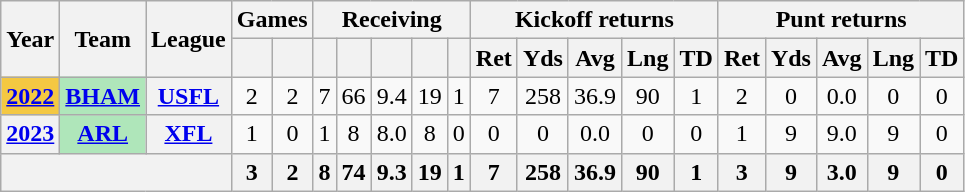<table class="wikitable" style="text-align:center;">
<tr>
<th rowspan="2">Year</th>
<th rowspan="2">Team</th>
<th rowspan="2">League</th>
<th colspan="2">Games</th>
<th colspan="5">Receiving</th>
<th colspan="5">Kickoff returns</th>
<th colspan="5">Punt returns</th>
</tr>
<tr>
<th></th>
<th></th>
<th></th>
<th></th>
<th></th>
<th></th>
<th></th>
<th>Ret</th>
<th>Yds</th>
<th>Avg</th>
<th>Lng</th>
<th>TD</th>
<th>Ret</th>
<th>Yds</th>
<th>Avg</th>
<th>Lng</th>
<th>TD</th>
</tr>
<tr>
<th style="background:#f4c842;"><a href='#'>2022</a></th>
<th style="background:#afe6ba;"><a href='#'>BHAM</a></th>
<th><a href='#'>USFL</a></th>
<td>2</td>
<td>2</td>
<td>7</td>
<td>66</td>
<td>9.4</td>
<td>19</td>
<td>1</td>
<td>7</td>
<td>258</td>
<td>36.9</td>
<td>90</td>
<td>1</td>
<td>2</td>
<td>0</td>
<td>0.0</td>
<td>0</td>
<td>0</td>
</tr>
<tr>
<th><a href='#'>2023</a></th>
<th style="background:#afe6ba;"><a href='#'>ARL</a></th>
<th><a href='#'>XFL</a></th>
<td>1</td>
<td>0</td>
<td>1</td>
<td>8</td>
<td>8.0</td>
<td>8</td>
<td>0</td>
<td>0</td>
<td>0</td>
<td>0.0</td>
<td>0</td>
<td>0</td>
<td>1</td>
<td>9</td>
<td>9.0</td>
<td>9</td>
<td>0</td>
</tr>
<tr>
<th colspan="3"></th>
<th>3</th>
<th>2</th>
<th>8</th>
<th>74</th>
<th>9.3</th>
<th>19</th>
<th>1</th>
<th>7</th>
<th>258</th>
<th>36.9</th>
<th>90</th>
<th>1</th>
<th>3</th>
<th>9</th>
<th>3.0</th>
<th>9</th>
<th>0</th>
</tr>
</table>
